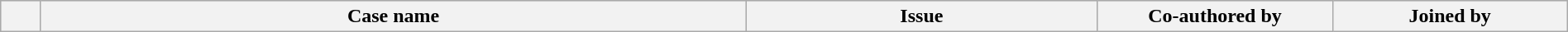<table class="wikitable" width=100%>
<tr bgcolor="#CCCCCC">
<th width=25px></th>
<th width=45%>Case name</th>
<th>Issue</th>
<th width=15%>Co-authored by</th>
<th width=15%>Joined by</th>
</tr>
</table>
